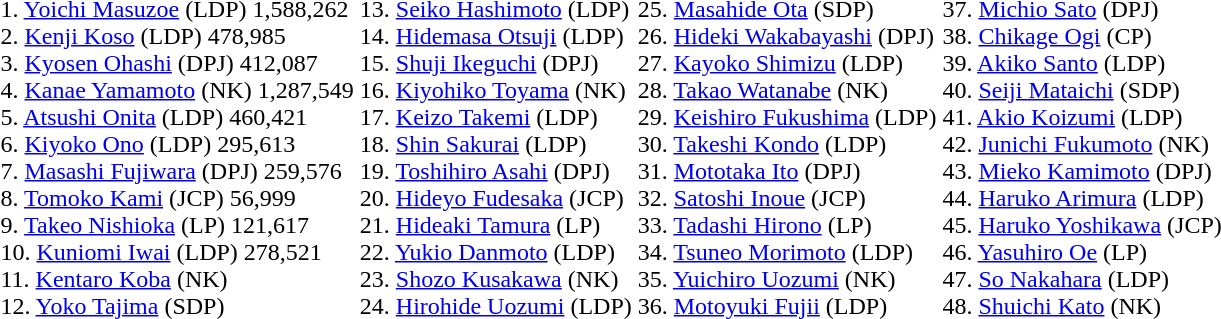<table>
<tr>
<td><br>1. <a href='#'>Yoichi Masuzoe</a> (LDP) 1,588,262<br>2. <a href='#'>Kenji Koso</a> (LDP) 478,985<br>3. <a href='#'>Kyosen Ohashi</a> (DPJ) 412,087<br>4. <a href='#'>Kanae Yamamoto</a> (NK) 1,287,549<br>5. <a href='#'>Atsushi Onita</a> (LDP) 460,421<br>6. <a href='#'>Kiyoko Ono</a> (LDP) 295,613<br>7. <a href='#'>Masashi Fujiwara</a> (DPJ) 259,576<br>8. <a href='#'>Tomoko Kami</a> (JCP) 56,999<br>9. <a href='#'>Takeo Nishioka</a> (LP) 121,617<br>10. <a href='#'>Kuniomi Iwai</a> (LDP) 278,521<br>11. <a href='#'>Kentaro Koba</a> (NK)<br>12. <a href='#'>Yoko Tajima</a> (SDP)</td>
<td><br>13. <a href='#'>Seiko Hashimoto</a> (LDP)<br>14. <a href='#'>Hidemasa Otsuji</a> (LDP)<br>15. <a href='#'>Shuji Ikeguchi</a> (DPJ)<br>16. <a href='#'>Kiyohiko Toyama</a> (NK)<br>17. <a href='#'>Keizo Takemi</a> (LDP)<br>18. <a href='#'>Shin Sakurai</a> (LDP)<br>19. <a href='#'>Toshihiro Asahi</a> (DPJ)<br>20. <a href='#'>Hideyo Fudesaka</a> (JCP)<br>21. <a href='#'>Hideaki Tamura</a> (LP)<br>22. <a href='#'>Yukio Danmoto</a> (LDP)<br>23. <a href='#'>Shozo Kusakawa</a> (NK)<br>24. <a href='#'>Hirohide Uozumi</a> (LDP)</td>
<td><br>25. <a href='#'>Masahide Ota</a> (SDP)<br>26. <a href='#'>Hideki Wakabayashi</a> (DPJ)<br>27. <a href='#'>Kayoko Shimizu</a> (LDP)<br>28. <a href='#'>Takao Watanabe</a> (NK)<br>29. <a href='#'>Keishiro Fukushima</a> (LDP)<br>30. <a href='#'>Takeshi Kondo</a> (LDP)<br>31. <a href='#'>Mototaka Ito</a> (DPJ)<br>32. <a href='#'>Satoshi Inoue</a> (JCP)<br>33. <a href='#'>Tadashi Hirono</a> (LP)<br>34. <a href='#'>Tsuneo Morimoto</a> (LDP)<br>35. <a href='#'>Yuichiro Uozumi</a> (NK)<br>36. <a href='#'>Motoyuki Fujii</a> (LDP)</td>
<td><br>37. <a href='#'>Michio Sato</a> (DPJ)<br>38. <a href='#'>Chikage Ogi</a> (CP)<br>39. <a href='#'>Akiko Santo</a> (LDP)<br>40. <a href='#'>Seiji Mataichi</a> (SDP)<br>41. <a href='#'>Akio Koizumi</a> (LDP)<br>42. <a href='#'>Junichi Fukumoto</a> (NK)<br>43. <a href='#'>Mieko Kamimoto</a> (DPJ)<br>44. <a href='#'>Haruko Arimura</a> (LDP)<br>45. <a href='#'>Haruko Yoshikawa</a> (JCP)<br>46. <a href='#'>Yasuhiro Oe</a> (LP)<br>47. <a href='#'>So Nakahara</a> (LDP)<br>48. <a href='#'>Shuichi Kato</a> (NK)</td>
</tr>
</table>
